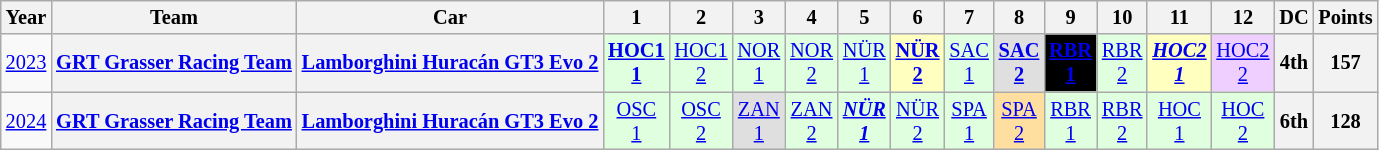<table class="wikitable" style="text-align:center; font-size:85%">
<tr>
<th>Year</th>
<th>Team</th>
<th>Car</th>
<th>1</th>
<th>2</th>
<th>3</th>
<th>4</th>
<th>5</th>
<th>6</th>
<th>7</th>
<th>8</th>
<th>9</th>
<th>10</th>
<th>11</th>
<th>12</th>
<th>DC</th>
<th>Points</th>
</tr>
<tr>
<td><a href='#'>2023</a></td>
<th><a href='#'>GRT Grasser Racing Team</a></th>
<th><a href='#'>Lamborghini Huracán GT3 Evo 2</a></th>
<td style="background:#DFFFDF;"><strong><a href='#'>HOC1<br>1</a></strong><br></td>
<td style="background:#DFFFDF;"><a href='#'>HOC1<br>2</a><br></td>
<td style="background:#DFFFDF;"><a href='#'>NOR<br>1</a><br></td>
<td style="background:#DFFFDF;"><a href='#'>NOR<br>2</a><br></td>
<td style="background:#DFFFDF;"><a href='#'>NÜR<br>1</a><br></td>
<td style="background:#FFFFBF;"><strong><a href='#'>NÜR<br>2</a></strong><br></td>
<td style="background:#DFFFDF;"><a href='#'>SAC<br>1</a><br></td>
<td style="background:#DFDFDF;"><strong><a href='#'>SAC<br>2</a></strong><br></td>
<td style="background-color:#000000;color:white"><strong><a href='#'><span>RBR<br>1</span></a></strong><br></td>
<td style="background:#DFFFDF;"><a href='#'>RBR<br>2</a><br></td>
<td style="background:#FFFFBF;"><strong><em><a href='#'>HOC2<br>1</a></em></strong><br></td>
<td style="background:#EFCFFF;"><a href='#'>HOC2<br>2</a><br></td>
<th>4th</th>
<th>157</th>
</tr>
<tr>
<td><a href='#'>2024</a></td>
<th><a href='#'>GRT Grasser Racing Team</a></th>
<th><a href='#'>Lamborghini Huracán GT3 Evo 2</a></th>
<td style="background:#DFFFDF;"><a href='#'>OSC<br>1</a><br></td>
<td style="background:#DFFFDF;"><a href='#'>OSC<br>2</a><br></td>
<td style="background:#DFDFDF;"><a href='#'>ZAN<br>1</a><br></td>
<td style="background:#DFFFDF;"><a href='#'>ZAN<br>2</a><br></td>
<td style="background:#DFFFDF;"><strong><em><a href='#'>NÜR<br>1</a></em></strong><br></td>
<td style="background:#DFFFDF;"><a href='#'>NÜR<br>2</a><br></td>
<td style="background:#DFFFDF;"><a href='#'>SPA<br>1</a><br></td>
<td style="background:#FFDF9F;"><a href='#'>SPA<br>2</a><br></td>
<td style="background:#DFFFDF;"><a href='#'>RBR<br>1</a><br></td>
<td style="background:#DFFFDF;"><a href='#'>RBR<br>2</a><br></td>
<td style="background:#DFFFDF;"><a href='#'>HOC<br>1</a><br></td>
<td style="background:#DFFFDF;"><a href='#'>HOC<br>2</a><br></td>
<th>6th</th>
<th>128</th>
</tr>
</table>
